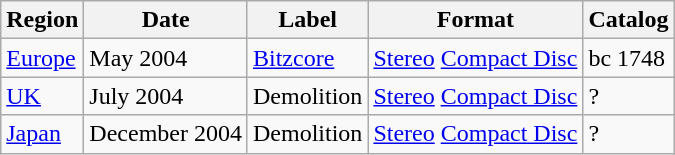<table class="wikitable">
<tr>
<th>Region</th>
<th>Date</th>
<th>Label</th>
<th>Format</th>
<th>Catalog</th>
</tr>
<tr>
<td><a href='#'>Europe</a></td>
<td>May 2004</td>
<td><a href='#'>Bitzcore</a></td>
<td><a href='#'>Stereo</a> <a href='#'>Compact Disc</a></td>
<td>bc 1748</td>
</tr>
<tr>
<td><a href='#'>UK</a></td>
<td>July 2004</td>
<td>Demolition</td>
<td><a href='#'>Stereo</a> <a href='#'>Compact Disc</a></td>
<td>?</td>
</tr>
<tr>
<td><a href='#'>Japan</a></td>
<td>December 2004</td>
<td>Demolition</td>
<td><a href='#'>Stereo</a> <a href='#'>Compact Disc</a></td>
<td>?</td>
</tr>
</table>
